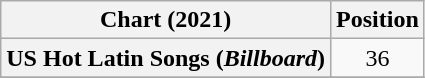<table class="wikitable plainrowheaders" style="text-align:center">
<tr>
<th scope="col">Chart (2021)</th>
<th scope="col">Position</th>
</tr>
<tr>
<th scope="row">US Hot Latin Songs (<em>Billboard</em>)</th>
<td>36</td>
</tr>
<tr>
</tr>
</table>
